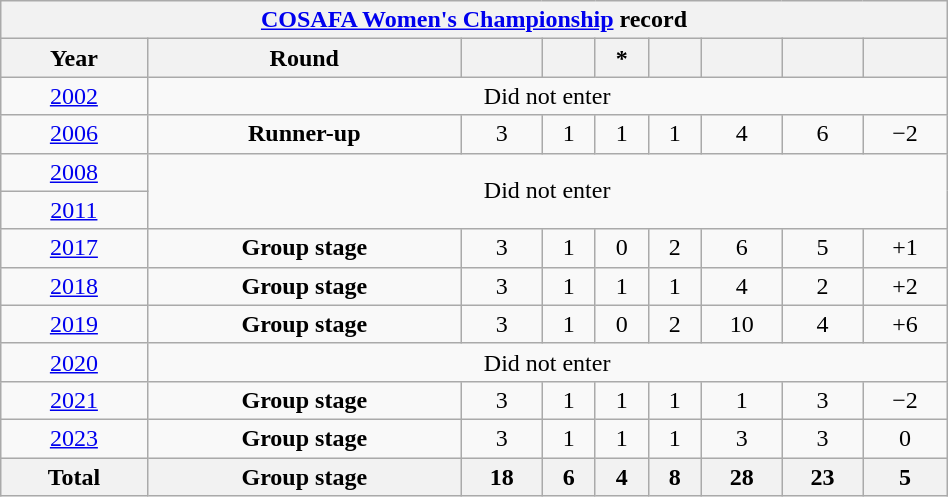<table class="wikitable" style="text-align: center; width:50%;">
<tr>
<th colspan=10><a href='#'>COSAFA Women's Championship</a> record</th>
</tr>
<tr>
<th>Year</th>
<th>Round</th>
<th></th>
<th></th>
<th>*</th>
<th></th>
<th></th>
<th></th>
<th></th>
</tr>
<tr>
<td> <a href='#'>2002</a></td>
<td colspan=8>Did not enter</td>
</tr>
<tr>
<td> <a href='#'>2006</a></td>
<td><strong>Runner-up</strong></td>
<td>3</td>
<td>1</td>
<td>1</td>
<td>1</td>
<td>4</td>
<td>6</td>
<td>−2</td>
</tr>
<tr>
<td> <a href='#'>2008</a></td>
<td colspan=8 rowspan=2>Did not enter</td>
</tr>
<tr>
<td> <a href='#'>2011</a></td>
</tr>
<tr>
<td> <a href='#'>2017</a></td>
<td><strong>Group stage</strong></td>
<td>3</td>
<td>1</td>
<td>0</td>
<td>2</td>
<td>6</td>
<td>5</td>
<td>+1</td>
</tr>
<tr>
<td> <a href='#'>2018</a></td>
<td><strong>Group stage</strong></td>
<td>3</td>
<td>1</td>
<td>1</td>
<td>1</td>
<td>4</td>
<td>2</td>
<td>+2</td>
</tr>
<tr>
<td> <a href='#'>2019</a></td>
<td><strong>Group stage</strong></td>
<td>3</td>
<td>1</td>
<td>0</td>
<td>2</td>
<td>10</td>
<td>4</td>
<td>+6</td>
</tr>
<tr>
<td> <a href='#'>2020</a></td>
<td colspan=8>Did not enter</td>
</tr>
<tr>
<td> <a href='#'>2021</a></td>
<td><strong>Group stage</strong></td>
<td>3</td>
<td>1</td>
<td>1</td>
<td>1</td>
<td>1</td>
<td>3</td>
<td>−2</td>
</tr>
<tr>
<td> <a href='#'>2023</a></td>
<td><strong>Group stage</strong></td>
<td>3</td>
<td>1</td>
<td>1</td>
<td>1</td>
<td>3</td>
<td>3</td>
<td>0</td>
</tr>
<tr>
<th>Total</th>
<th>Group stage</th>
<th>18</th>
<th>6</th>
<th>4</th>
<th>8</th>
<th>28</th>
<th>23</th>
<th>5</th>
</tr>
</table>
